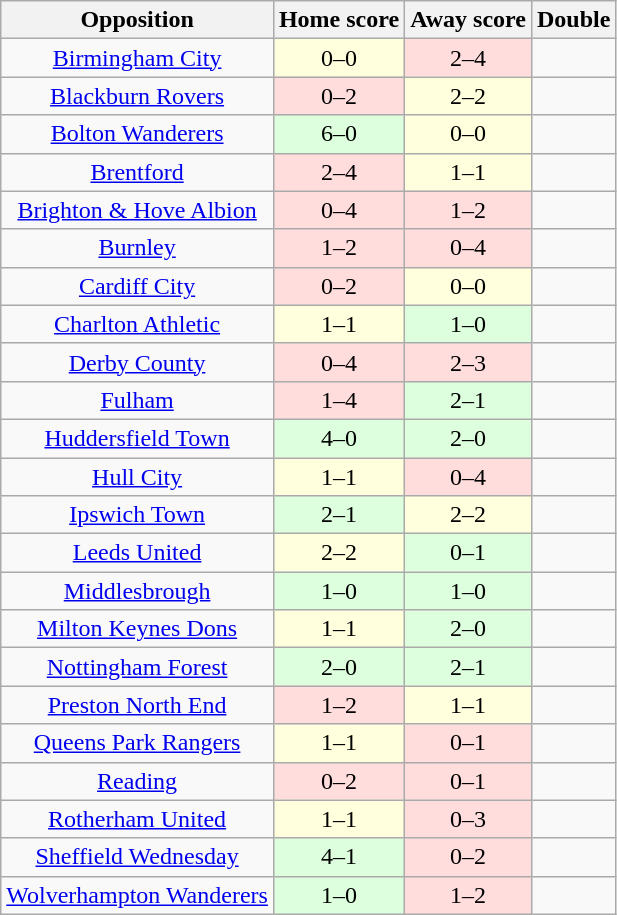<table class="wikitable" style="text-align: center;">
<tr>
<th>Opposition</th>
<th>Home score</th>
<th>Away score</th>
<th>Double</th>
</tr>
<tr>
<td><a href='#'>Birmingham City</a></td>
<td style="background:#ffd;">0–0</td>
<td style="background:#fdd;">2–4</td>
<td></td>
</tr>
<tr>
<td><a href='#'>Blackburn Rovers</a></td>
<td style="background:#fdd;">0–2</td>
<td style="background:#ffd;">2–2</td>
<td></td>
</tr>
<tr>
<td><a href='#'>Bolton Wanderers</a></td>
<td style="background:#dfd;">6–0</td>
<td style="background:#ffd;">0–0</td>
<td></td>
</tr>
<tr>
<td><a href='#'>Brentford</a></td>
<td style="background:#fdd;">2–4</td>
<td style="background:#ffd;">1–1</td>
<td></td>
</tr>
<tr>
<td><a href='#'>Brighton & Hove Albion</a></td>
<td style="background:#fdd;">0–4</td>
<td style="background:#fdd;">1–2</td>
<td></td>
</tr>
<tr>
<td><a href='#'>Burnley</a></td>
<td style="background:#fdd;">1–2</td>
<td style="background:#fdd;">0–4</td>
<td></td>
</tr>
<tr>
<td><a href='#'>Cardiff City</a></td>
<td style="background:#fdd;">0–2</td>
<td style="background:#ffd;">0–0</td>
<td></td>
</tr>
<tr>
<td><a href='#'>Charlton Athletic</a></td>
<td style="background:#ffd;">1–1</td>
<td style="background:#dfd;">1–0</td>
<td></td>
</tr>
<tr>
<td><a href='#'>Derby County</a></td>
<td style="background:#fdd;">0–4</td>
<td style="background:#fdd;">2–3</td>
<td></td>
</tr>
<tr>
<td><a href='#'>Fulham</a></td>
<td style="background:#fdd;">1–4</td>
<td style="background:#dfd;">2–1</td>
<td></td>
</tr>
<tr>
<td><a href='#'>Huddersfield Town</a></td>
<td style="background:#dfd;">4–0</td>
<td style="background:#dfd;">2–0</td>
<td></td>
</tr>
<tr>
<td><a href='#'>Hull City</a></td>
<td style="background:#ffd;">1–1</td>
<td style="background:#fdd;">0–4</td>
<td></td>
</tr>
<tr>
<td><a href='#'>Ipswich Town</a></td>
<td style="background:#dfd;">2–1</td>
<td style="background:#ffd;">2–2</td>
<td></td>
</tr>
<tr>
<td><a href='#'>Leeds United</a></td>
<td style="background:#ffd;">2–2</td>
<td style="background:#dfd;">0–1</td>
<td></td>
</tr>
<tr>
<td><a href='#'>Middlesbrough</a></td>
<td style="background:#dfd;">1–0</td>
<td style="background:#dfd;">1–0</td>
<td></td>
</tr>
<tr>
<td><a href='#'>Milton Keynes Dons</a></td>
<td style="background:#ffd;">1–1</td>
<td style="background:#dfd;">2–0</td>
<td></td>
</tr>
<tr>
<td><a href='#'>Nottingham Forest</a></td>
<td style="background:#dfd;">2–0</td>
<td style="background:#dfd;">2–1</td>
<td></td>
</tr>
<tr>
<td><a href='#'>Preston North End</a></td>
<td style="background:#fdd;">1–2</td>
<td style="background:#ffd;">1–1</td>
<td></td>
</tr>
<tr>
<td><a href='#'>Queens Park Rangers</a></td>
<td style="background:#ffd;">1–1</td>
<td style="background:#fdd;">0–1</td>
<td></td>
</tr>
<tr>
<td><a href='#'>Reading</a></td>
<td style="background:#fdd;">0–2</td>
<td style="background:#fdd;">0–1</td>
<td></td>
</tr>
<tr>
<td><a href='#'>Rotherham United</a></td>
<td style="background:#ffd;">1–1</td>
<td style="background:#fdd;">0–3</td>
<td></td>
</tr>
<tr>
<td><a href='#'>Sheffield Wednesday</a></td>
<td style="background:#dfd;">4–1</td>
<td style="background:#fdd;">0–2</td>
<td></td>
</tr>
<tr>
<td><a href='#'>Wolverhampton Wanderers</a></td>
<td style="background:#dfd;">1–0</td>
<td style="background:#fdd;">1–2</td>
<td></td>
</tr>
</table>
